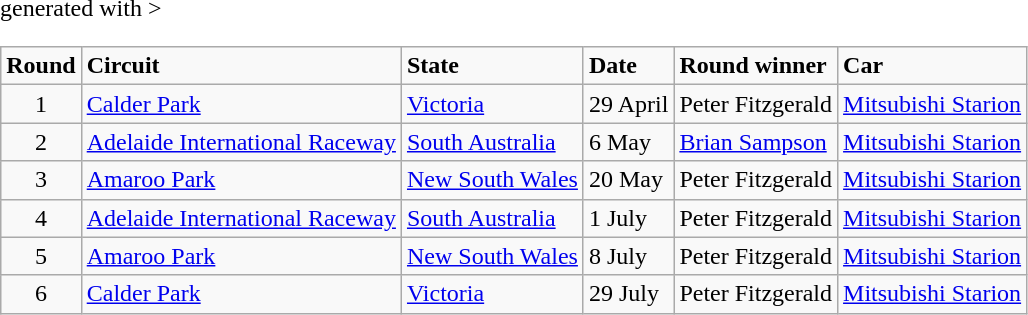<table class="wikitable" <hiddentext>generated with >
<tr style="font-weight:bold">
<td align="center">Round</td>
<td>Circuit</td>
<td>State</td>
<td>Date</td>
<td>Round winner</td>
<td>Car</td>
</tr>
<tr>
<td height="13" align="center">1</td>
<td><a href='#'>Calder Park</a></td>
<td><a href='#'>Victoria</a></td>
<td>29 April</td>
<td>Peter Fitzgerald</td>
<td><a href='#'>Mitsubishi Starion</a></td>
</tr>
<tr>
<td height="13" align="center">2</td>
<td><a href='#'>Adelaide International Raceway</a></td>
<td><a href='#'>South Australia</a></td>
<td>6 May</td>
<td><a href='#'>Brian Sampson</a></td>
<td><a href='#'>Mitsubishi Starion</a></td>
</tr>
<tr>
<td height="13" align="center">3</td>
<td><a href='#'>Amaroo Park</a></td>
<td><a href='#'>New South Wales</a></td>
<td>20 May</td>
<td>Peter Fitzgerald</td>
<td><a href='#'>Mitsubishi Starion</a></td>
</tr>
<tr>
<td height="13" align="center">4</td>
<td><a href='#'>Adelaide International Raceway</a></td>
<td><a href='#'>South Australia</a></td>
<td>1 July</td>
<td>Peter Fitzgerald</td>
<td><a href='#'>Mitsubishi Starion</a></td>
</tr>
<tr>
<td height="13" align="center">5</td>
<td><a href='#'>Amaroo Park</a></td>
<td><a href='#'>New South Wales</a></td>
<td>8 July</td>
<td>Peter Fitzgerald</td>
<td><a href='#'>Mitsubishi Starion</a></td>
</tr>
<tr>
<td height="13" align="center">6</td>
<td><a href='#'>Calder Park</a></td>
<td><a href='#'>Victoria</a></td>
<td>29 July</td>
<td>Peter Fitzgerald</td>
<td><a href='#'>Mitsubishi Starion</a></td>
</tr>
</table>
